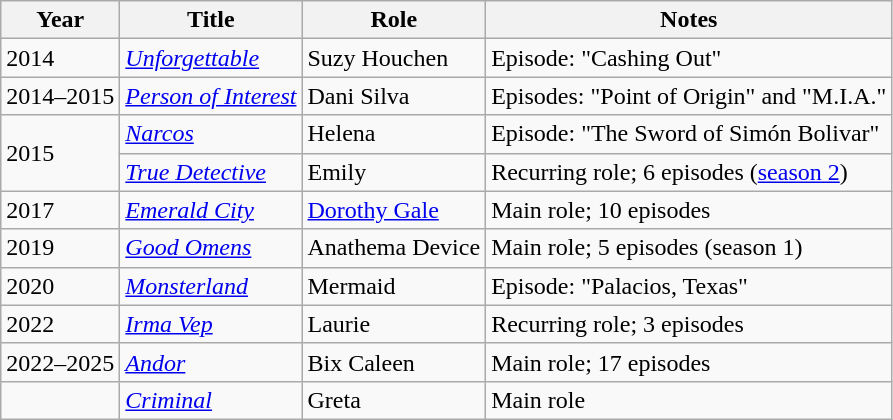<table class="wikitable sortable">
<tr>
<th>Year</th>
<th>Title</th>
<th>Role</th>
<th>Notes</th>
</tr>
<tr>
<td>2014</td>
<td><em><a href='#'>Unforgettable</a></em></td>
<td>Suzy Houchen</td>
<td>Episode: "Cashing Out"</td>
</tr>
<tr>
<td>2014–2015</td>
<td><em><a href='#'>Person of Interest</a></em></td>
<td>Dani Silva</td>
<td>Episodes: "Point of Origin" and "M.I.A."</td>
</tr>
<tr>
<td rowspan="2">2015</td>
<td><em><a href='#'>Narcos</a></em></td>
<td>Helena</td>
<td>Episode: "The Sword of Simón Bolivar"</td>
</tr>
<tr>
<td><em><a href='#'>True Detective</a></em></td>
<td>Emily</td>
<td>Recurring role; 6 episodes (<a href='#'>season 2</a>)</td>
</tr>
<tr>
<td>2017</td>
<td><em><a href='#'>Emerald City</a></em></td>
<td><a href='#'>Dorothy Gale</a></td>
<td>Main role; 10 episodes</td>
</tr>
<tr>
<td>2019</td>
<td><em><a href='#'>Good Omens</a></em></td>
<td>Anathema Device</td>
<td>Main role; 5 episodes (season 1)</td>
</tr>
<tr>
<td>2020</td>
<td><em><a href='#'>Monsterland</a></em></td>
<td>Mermaid</td>
<td>Episode: "Palacios, Texas"</td>
</tr>
<tr>
<td>2022</td>
<td><em><a href='#'>Irma Vep</a></em></td>
<td>Laurie</td>
<td>Recurring role; 3 episodes</td>
</tr>
<tr>
<td>2022–2025</td>
<td><em><a href='#'>Andor</a></em></td>
<td>Bix Caleen</td>
<td>Main role; 17 episodes</td>
</tr>
<tr>
<td></td>
<td><em><a href='#'>Criminal</a></em></td>
<td>Greta</td>
<td>Main role</td>
</tr>
</table>
